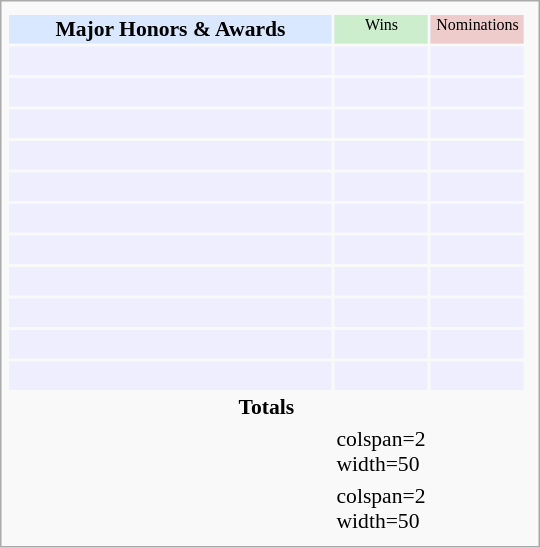<table class="infobox" style="width: 25em; text-align: left; font-size: 90%; vertical-align: middle;">
<tr>
<td colspan="3" style="text-align:center;"></td>
<td colspan="3" style="text-align:center;"></td>
</tr>
<tr style="background:#d9e8ff; text-align:center;">
<th style="vertical-align: middle;">Major Honors & Awards</th>
<td style="background:#cceecc; font-size:8pt;" width="60px">Wins</td>
<td style="background:#eecccc; font-size:8pt;" width="60px">Nominations</td>
</tr>
<tr bgcolor=#eeeeff>
<td align="center"><br></td>
<td></td>
<td></td>
</tr>
<tr bgcolor=#eeeeff>
<td align="center"><br></td>
<td></td>
<td></td>
</tr>
<tr bgcolor=#eeeeff>
<td align="center"><br></td>
<td></td>
<td></td>
</tr>
<tr bgcolor=#eeeeff>
<td align="center"><br></td>
<td></td>
<td></td>
</tr>
<tr bgcolor=#eeeeff>
<td align="center"><br></td>
<td></td>
<td></td>
</tr>
<tr bgcolor=#eeeeff>
<td align="center"><br></td>
<td></td>
<td></td>
</tr>
<tr bgcolor=#eeeeff>
<td align="center"><br></td>
<td></td>
<td></td>
</tr>
<tr bgcolor=#eeeeff>
<td align="center"><br></td>
<td></td>
<td></td>
</tr>
<tr bgcolor=#eeeeff>
<td align="center"><br></td>
<td></td>
<td></td>
</tr>
<tr bgcolor=#eeeeff>
<td align="center"><br></td>
<td></td>
<td></td>
</tr>
<tr bgcolor=#eeeeff>
<td align="center"><br></td>
<td></td>
<td></td>
</tr>
<tr>
<td colspan="3" style="text-align:center;"><strong>Totals</strong></td>
</tr>
<tr>
<td></td>
<td>colspan=2 width=50  </td>
</tr>
<tr>
<td></td>
<td>colspan=2 width=50 </td>
</tr>
<tr>
</tr>
</table>
